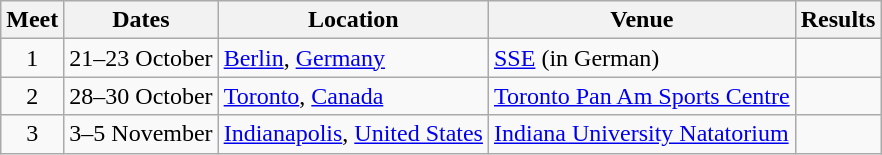<table class=wikitable>
<tr>
<th>Meet</th>
<th>Dates</th>
<th>Location</th>
<th>Venue</th>
<th>Results</th>
</tr>
<tr>
<td align=center>1</td>
<td>21–23 October</td>
<td> <a href='#'>Berlin</a>, <a href='#'>Germany</a></td>
<td><a href='#'>SSE</a> (in German)</td>
<td></td>
</tr>
<tr>
<td align=center>2</td>
<td>28–30 October</td>
<td> <a href='#'>Toronto</a>, <a href='#'>Canada</a></td>
<td><a href='#'>Toronto Pan Am Sports Centre</a></td>
<td></td>
</tr>
<tr>
<td align=center>3</td>
<td>3–5 November</td>
<td> <a href='#'>Indianapolis</a>, <a href='#'>United States</a></td>
<td><a href='#'>Indiana University Natatorium</a></td>
<td></td>
</tr>
</table>
